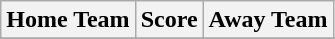<table class="wikitable" style="text-align: center">
<tr>
<th>Home Team</th>
<th>Score</th>
<th>Away Team</th>
</tr>
<tr>
</tr>
</table>
